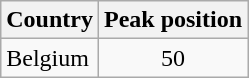<table class="wikitable">
<tr>
<th>Country</th>
<th>Peak position</th>
</tr>
<tr>
<td>Belgium</td>
<td align="center">50</td>
</tr>
</table>
